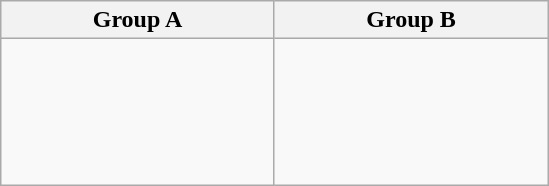<table class="wikitable">
<tr>
<th width=175px>Group A</th>
<th width=175px>Group B</th>
</tr>
<tr>
<td><br><br>
<br>
<br>
<br>
</td>
<td><br><br>
<br>
<br>
</td>
</tr>
</table>
